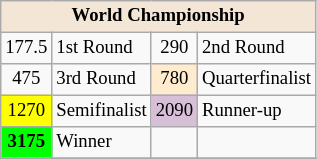<table class="wikitable" style="font-size:78%;">
<tr>
<th colspan=4 style="background:#F3E6D7;">World Championship</th>
</tr>
<tr>
<td align="center">177.5</td>
<td>1st Round</td>
<td align="center">290</td>
<td>2nd Round</td>
</tr>
<tr>
<td align="center">475</td>
<td>3rd Round</td>
<td align="center" style="background:#ffebcd;">780</td>
<td>Quarterfinalist</td>
</tr>
<tr>
<td align="center" style="background:#ffff00;">1270</td>
<td>Semifinalist</td>
<td align="center" style="background:#D8BFD8;">2090</td>
<td>Runner-up</td>
</tr>
<tr>
<td align="center" style="background:#00ff00;font-weight:bold;">3175</td>
<td>Winner</td>
<td></td>
<td></td>
</tr>
<tr>
</tr>
</table>
